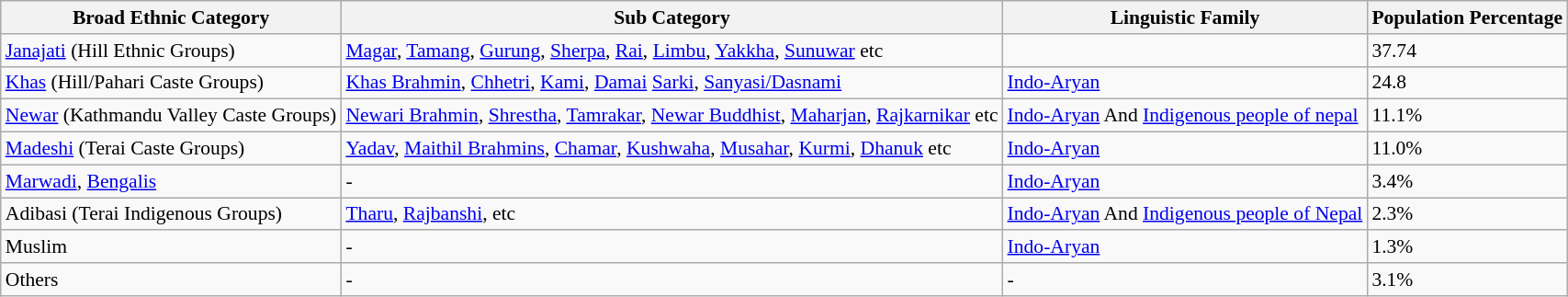<table class="wikitable sortable collapsible" style="font-size: 90%;">
<tr>
<th>Broad Ethnic Category</th>
<th>Sub Category</th>
<th>Linguistic Family</th>
<th>Population Percentage</th>
</tr>
<tr>
<td><a href='#'>Janajati</a>   (Hill Ethnic Groups)</td>
<td><a href='#'>Magar</a>, <a href='#'>Tamang</a>, <a href='#'>Gurung</a>, <a href='#'>Sherpa</a>, <a href='#'>Rai</a>, <a href='#'>Limbu</a>, <a href='#'>Yakkha</a>, <a href='#'>Sunuwar</a> etc</td>
<td></td>
<td>37.74</td>
</tr>
<tr>
<td><a href='#'>Khas</a> (Hill/Pahari Caste Groups)</td>
<td><a href='#'>Khas Brahmin</a>, <a href='#'>Chhetri</a>, <a href='#'>Kami</a>, <a href='#'>Damai</a> <a href='#'>Sarki</a>, <a href='#'>Sanyasi/Dasnami</a></td>
<td><a href='#'>Indo-Aryan</a></td>
<td>24.8</td>
</tr>
<tr>
<td><a href='#'>Newar</a> (Kathmandu Valley Caste Groups)</td>
<td><a href='#'>Newari Brahmin</a>, <a href='#'>Shrestha</a>, <a href='#'>Tamrakar</a>, <a href='#'>Newar Buddhist</a>, <a href='#'>Maharjan</a>, <a href='#'>Rajkarnikar</a> etc</td>
<td><a href='#'>Indo-Aryan</a> And <a href='#'>Indigenous people of nepal</a></td>
<td>11.1%</td>
</tr>
<tr>
<td><a href='#'>Madeshi</a>  (Terai Caste Groups)</td>
<td><a href='#'>Yadav</a>, <a href='#'>Maithil Brahmins</a>, <a href='#'>Chamar</a>, <a href='#'>Kushwaha</a>, <a href='#'>Musahar</a>, <a href='#'>Kurmi</a>, <a href='#'>Dhanuk</a> etc</td>
<td><a href='#'>Indo-Aryan</a></td>
<td>11.0%</td>
</tr>
<tr>
<td><a href='#'>Marwadi</a>, <a href='#'>Bengalis</a></td>
<td>-</td>
<td><a href='#'>Indo-Aryan</a></td>
<td>3.4%</td>
</tr>
<tr>
<td>Adibasi  (Terai Indigenous Groups)</td>
<td><a href='#'>Tharu</a>, <a href='#'>Rajbanshi</a>, etc</td>
<td><a href='#'>Indo-Aryan</a> And <a href='#'>Indigenous people of Nepal</a></td>
<td>2.3%</td>
</tr>
<tr>
<td>Muslim</td>
<td>-</td>
<td><a href='#'>Indo-Aryan</a></td>
<td>1.3%</td>
</tr>
<tr>
<td>Others</td>
<td>-</td>
<td>-</td>
<td>3.1%</td>
</tr>
</table>
